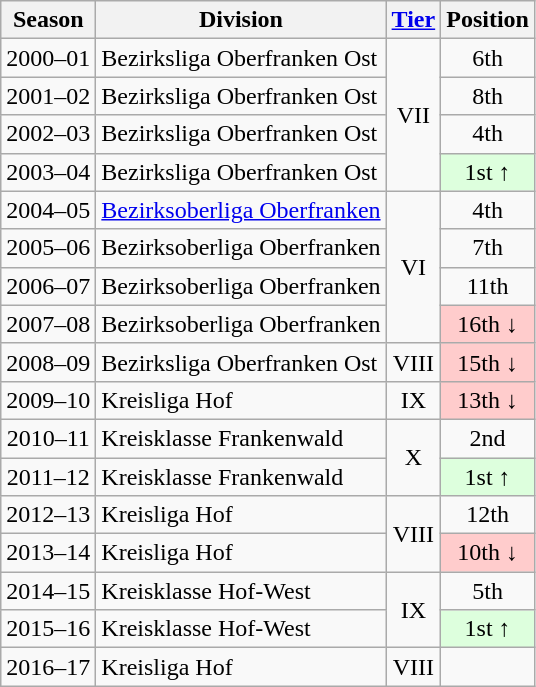<table class="wikitable">
<tr>
<th>Season</th>
<th>Division</th>
<th><a href='#'>Tier</a></th>
<th>Position</th>
</tr>
<tr align="center">
<td>2000–01</td>
<td align="left">Bezirksliga Oberfranken Ost</td>
<td rowspan=4>VII</td>
<td>6th</td>
</tr>
<tr align="center">
<td>2001–02</td>
<td align="left">Bezirksliga Oberfranken Ost</td>
<td>8th</td>
</tr>
<tr align="center">
<td>2002–03</td>
<td align="left">Bezirksliga Oberfranken Ost</td>
<td>4th</td>
</tr>
<tr align="center">
<td>2003–04</td>
<td align="left">Bezirksliga Oberfranken Ost</td>
<td style="background:#ddffdd">1st ↑</td>
</tr>
<tr align="center">
<td>2004–05</td>
<td align="left"><a href='#'>Bezirksoberliga Oberfranken</a></td>
<td rowspan=4>VI</td>
<td>4th</td>
</tr>
<tr align="center">
<td>2005–06</td>
<td align="left">Bezirksoberliga Oberfranken</td>
<td>7th</td>
</tr>
<tr align="center">
<td>2006–07</td>
<td align="left">Bezirksoberliga Oberfranken</td>
<td>11th</td>
</tr>
<tr align="center">
<td>2007–08</td>
<td align="left">Bezirksoberliga Oberfranken</td>
<td style="background:#ffcccc">16th ↓</td>
</tr>
<tr align="center">
<td>2008–09</td>
<td align="left">Bezirksliga Oberfranken Ost</td>
<td>VIII</td>
<td style="background:#ffcccc">15th ↓</td>
</tr>
<tr align="center">
<td>2009–10</td>
<td align="left">Kreisliga Hof</td>
<td>IX</td>
<td style="background:#ffcccc">13th ↓</td>
</tr>
<tr align="center">
<td>2010–11</td>
<td align="left">Kreisklasse Frankenwald</td>
<td rowspan=2>X</td>
<td>2nd</td>
</tr>
<tr align="center">
<td>2011–12</td>
<td align="left">Kreisklasse Frankenwald</td>
<td style="background:#ddffdd">1st ↑</td>
</tr>
<tr align="center">
<td>2012–13</td>
<td align="left">Kreisliga Hof</td>
<td rowspan=2>VIII</td>
<td>12th</td>
</tr>
<tr align="center">
<td>2013–14</td>
<td align="left">Kreisliga Hof</td>
<td style="background:#ffcccc">10th ↓</td>
</tr>
<tr align="center">
<td>2014–15</td>
<td align="left">Kreisklasse Hof-West</td>
<td rowspan=2>IX</td>
<td>5th</td>
</tr>
<tr align="center">
<td>2015–16</td>
<td align="left">Kreisklasse Hof-West</td>
<td style="background:#ddffdd">1st ↑</td>
</tr>
<tr align="center">
<td>2016–17</td>
<td align="left">Kreisliga Hof</td>
<td>VIII</td>
<td></td>
</tr>
</table>
